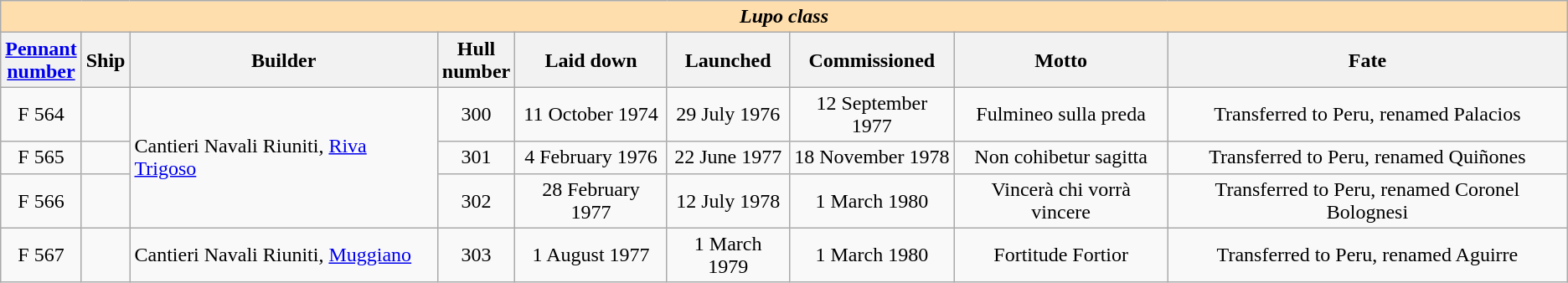<table border="1" class="sortable wikitable">
<tr>
<th colspan="11" style="background:#ffdead;"> <strong><em>Lupo<em> class<strong></th>
</tr>
<tr>
<th><a href='#'>Pennant<br>number</a></th>
<th>Ship</th>
<th>Builder</th>
<th>Hull<br>number</th>
<th>Laid down</th>
<th>Launched</th>
<th>Commissioned</th>
<th>Motto</th>
<th>Fate</th>
</tr>
<tr>
<td align="center">F 564</td>
<td></td>
<td rowspan=3>Cantieri Navali Riuniti, <a href='#'>Riva Trigoso</a></td>
<td align="center">300</td>
<td align="center">11 October 1974</td>
<td align="center">29 July 1976</td>
<td align="center">12 September 1977</td>
<td align="center"></em>Fulmineo sulla preda<em></td>
<td align="center">Transferred to Peru, renamed </em>Palacios<em></td>
</tr>
<tr>
<td align="center">F 565</td>
<td></td>
<td align="center">301</td>
<td align="center">4 February 1976</td>
<td align="center">22 June 1977</td>
<td align="center">18 November 1978</td>
<td align="center"></em>Non cohibetur sagitta<em></td>
<td align="center">Transferred to Peru, renamed </em>Quiñones<em></td>
</tr>
<tr>
<td align="center">F 566</td>
<td></td>
<td align="center">302</td>
<td align="center">28 February 1977</td>
<td align="center">12 July 1978</td>
<td align="center">1 March 1980</td>
<td align="center"></em>Vincerà chi vorrà vincere<em></td>
<td align="center">Transferred to Peru, renamed </em>Coronel Bolognesi<em></td>
</tr>
<tr>
<td align="center">F 567</td>
<td></td>
<td>Cantieri Navali Riuniti, <a href='#'>Muggiano</a></td>
<td align="center">303</td>
<td align="center">1 August 1977</td>
<td align="center">1 March 1979</td>
<td align="center">1 March 1980</td>
<td align="center"></em> Fortitude Fortior<em></td>
<td align="center">Transferred to Peru, renamed </em>Aguirre<em></td>
</tr>
</table>
